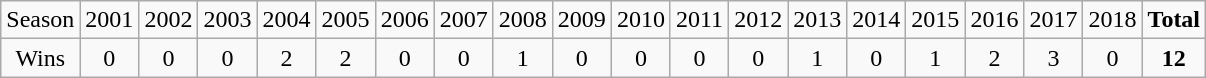<table class="wikitable sortable">
<tr>
<td>Season</td>
<td>2001</td>
<td>2002</td>
<td>2003</td>
<td>2004</td>
<td>2005</td>
<td>2006</td>
<td>2007</td>
<td>2008</td>
<td>2009</td>
<td>2010</td>
<td>2011</td>
<td>2012</td>
<td>2013</td>
<td>2014</td>
<td>2015</td>
<td>2016</td>
<td>2017</td>
<td>2018</td>
<td><strong>Total</strong></td>
</tr>
<tr align=center>
<td>Wins</td>
<td>0</td>
<td>0</td>
<td>0</td>
<td>2</td>
<td>2</td>
<td>0</td>
<td>0</td>
<td>1</td>
<td>0</td>
<td>0</td>
<td>0</td>
<td>0</td>
<td>1</td>
<td>0</td>
<td>1</td>
<td>2</td>
<td>3</td>
<td>0</td>
<td><strong>12</strong></td>
</tr>
</table>
